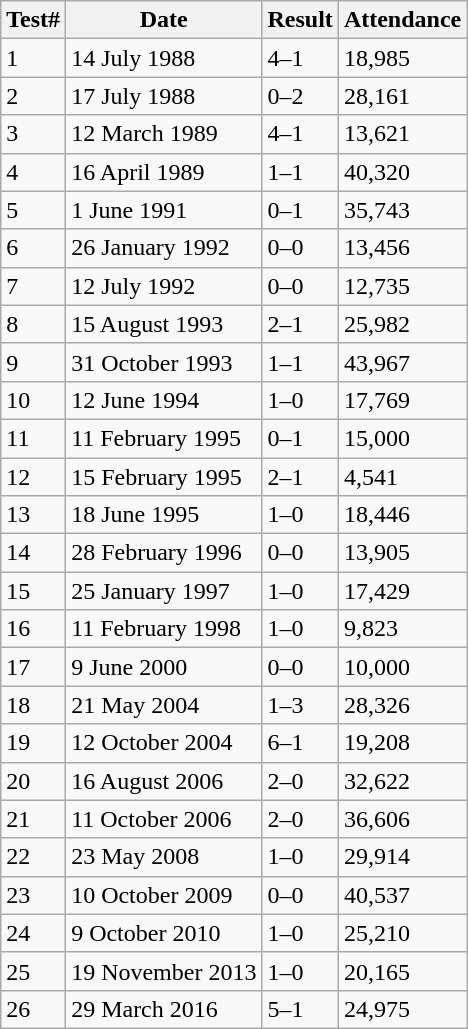<table class="wikitable">
<tr>
<th>Test#</th>
<th>Date</th>
<th>Result</th>
<th>Attendance</th>
</tr>
<tr>
<td>1</td>
<td>14 July 1988</td>
<td> 4–1 </td>
<td>18,985</td>
</tr>
<tr>
<td>2</td>
<td>17 July 1988</td>
<td> 0–2 </td>
<td>28,161</td>
</tr>
<tr>
<td>3</td>
<td>12 March 1989</td>
<td> 4–1 </td>
<td>13,621</td>
</tr>
<tr>
<td>4</td>
<td>16 April 1989</td>
<td> 1–1 </td>
<td>40,320</td>
</tr>
<tr>
<td>5</td>
<td>1 June 1991</td>
<td> 0–1 </td>
<td>35,743</td>
</tr>
<tr>
<td>6</td>
<td>26 January 1992</td>
<td> 0–0 </td>
<td>13,456</td>
</tr>
<tr>
<td>7</td>
<td>12 July 1992</td>
<td> 0–0 </td>
<td>12,735</td>
</tr>
<tr>
<td>8</td>
<td>15 August 1993</td>
<td> 2–1 </td>
<td>25,982</td>
</tr>
<tr>
<td>9</td>
<td>31 October 1993</td>
<td> 1–1 </td>
<td>43,967</td>
</tr>
<tr>
<td>10</td>
<td>12 June 1994</td>
<td> 1–0 </td>
<td>17,769</td>
</tr>
<tr>
<td>11</td>
<td>11 February 1995</td>
<td> 0–1 </td>
<td>15,000</td>
</tr>
<tr>
<td>12</td>
<td>15 February 1995</td>
<td> 2–1 </td>
<td>4,541</td>
</tr>
<tr>
<td>13</td>
<td>18 June 1995</td>
<td> 1–0 </td>
<td>18,446</td>
</tr>
<tr>
<td>14</td>
<td>28 February 1996</td>
<td> 0–0 </td>
<td>13,905</td>
</tr>
<tr>
<td>15</td>
<td>25 January 1997</td>
<td> 1–0 </td>
<td>17,429</td>
</tr>
<tr>
<td>16</td>
<td>11 February 1998</td>
<td>  1–0 </td>
<td>9,823</td>
</tr>
<tr>
<td>17</td>
<td>9 June 2000</td>
<td> 0–0 </td>
<td>10,000</td>
</tr>
<tr>
<td>18</td>
<td>21 May 2004</td>
<td> 1–3 </td>
<td>28,326</td>
</tr>
<tr>
<td>19</td>
<td>12 October 2004</td>
<td> 6–1 </td>
<td>19,208</td>
</tr>
<tr>
<td>20</td>
<td>16 August 2006</td>
<td> 2–0 </td>
<td>32,622</td>
</tr>
<tr>
<td>21</td>
<td>11 October 2006</td>
<td> 2–0 </td>
<td>36,606</td>
</tr>
<tr>
<td>22</td>
<td>23 May 2008</td>
<td> 1–0 </td>
<td>29,914</td>
</tr>
<tr>
<td>23</td>
<td>10 October 2009</td>
<td> 0–0 </td>
<td>40,537</td>
</tr>
<tr>
<td>24</td>
<td>9 October 2010</td>
<td> 1–0 </td>
<td>25,210</td>
</tr>
<tr>
<td>25</td>
<td>19 November 2013</td>
<td> 1–0 </td>
<td>20,165</td>
</tr>
<tr>
<td>26</td>
<td>29 March 2016</td>
<td> 5–1 </td>
<td>24,975</td>
</tr>
</table>
